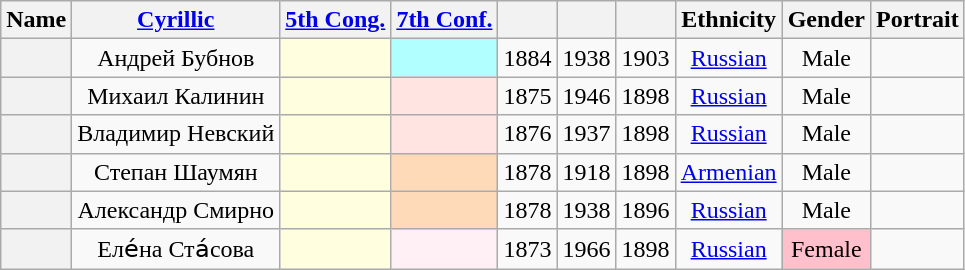<table class="wikitable sortable" style=text-align:center>
<tr>
<th scope="col">Name</th>
<th scope="col" class="unsortable"><a href='#'>Cyrillic</a></th>
<th scope="col"><a href='#'>5th Cong.</a></th>
<th scope="col"><a href='#'>7th Conf.</a></th>
<th scope="col"></th>
<th scope="col"></th>
<th scope="col"></th>
<th scope="col">Ethnicity</th>
<th scope="col">Gender</th>
<th scope="col" class="unsortable">Portrait</th>
</tr>
<tr>
<th align="center" scope="row" style="font-weight:normal;"></th>
<td>Андрей Бубнов</td>
<td bgcolor = LightYellow></td>
<td bgcolor = #B2FFFF></td>
<td>1884</td>
<td>1938</td>
<td>1903</td>
<td><a href='#'>Russian</a></td>
<td>Male</td>
<td></td>
</tr>
<tr>
<th align="center" scope="row" style="font-weight:normal;"></th>
<td>Михаил Калинин</td>
<td bgcolor = LightYellow></td>
<td bgcolor = MistyRose></td>
<td>1875</td>
<td>1946</td>
<td>1898</td>
<td><a href='#'>Russian</a></td>
<td>Male</td>
<td></td>
</tr>
<tr>
<th align="center" scope="row" style="font-weight:normal;"></th>
<td>Владимир Невский</td>
<td bgcolor = LightYellow></td>
<td bgcolor = MistyRose></td>
<td>1876</td>
<td>1937</td>
<td>1898</td>
<td><a href='#'>Russian</a></td>
<td>Male</td>
<td></td>
</tr>
<tr>
<th align="center" scope="row" style="font-weight:normal;"></th>
<td>Степан Шаумян</td>
<td bgcolor = LightYellow></td>
<td bgcolor = PeachPuff></td>
<td>1878</td>
<td>1918</td>
<td>1898</td>
<td><a href='#'>Armenian</a></td>
<td>Male</td>
<td></td>
</tr>
<tr>
<th align="center" scope="row" style="font-weight:normal;"></th>
<td>Александр Смирно</td>
<td bgcolor = LightYellow></td>
<td bgcolor = PeachPuff></td>
<td>1878</td>
<td>1938</td>
<td>1896</td>
<td><a href='#'>Russian</a></td>
<td>Male</td>
<td></td>
</tr>
<tr>
<th align="center" scope="row" style="font-weight:normal;"></th>
<td>Еле́на Ста́сова</td>
<td bgcolor = LightYellow></td>
<td bgcolor = LavenderBlush></td>
<td>1873</td>
<td>1966</td>
<td>1898</td>
<td><a href='#'>Russian</a></td>
<td style="background: Pink">Female</td>
<td></td>
</tr>
</table>
